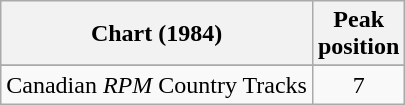<table class="wikitable sortable">
<tr>
<th align="left">Chart (1984)</th>
<th align="center">Peak<br>position</th>
</tr>
<tr>
</tr>
<tr>
<td align="left">Canadian <em>RPM</em> Country Tracks</td>
<td align="center">7</td>
</tr>
</table>
